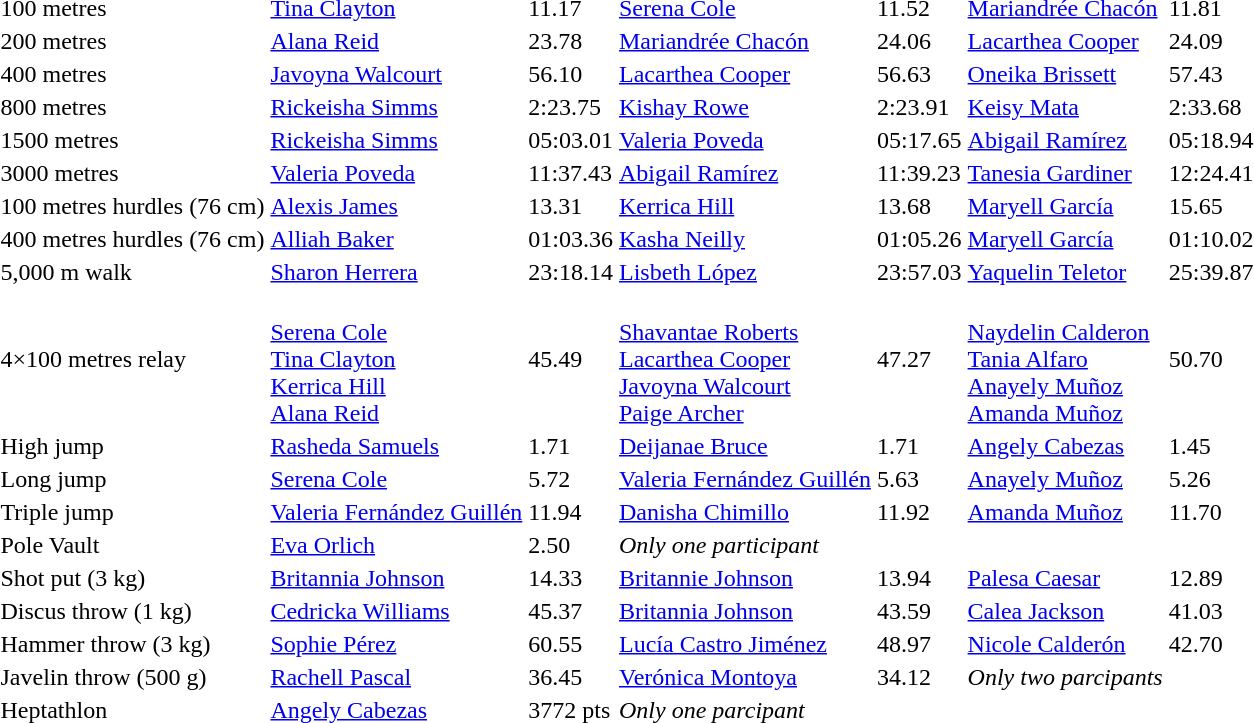<table>
<tr>
<td>100 metres</td>
<td><a href='#'>Tina Clayton</a><br></td>
<td>11.17</td>
<td><a href='#'>Serena Cole</a><br></td>
<td>11.52</td>
<td><a href='#'>Mariandrée Chacón</a><br></td>
<td>11.81</td>
</tr>
<tr>
<td>200 metres</td>
<td><a href='#'>Alana Reid</a><br></td>
<td>23.78  </td>
<td><a href='#'>Mariandrée Chacón</a><br></td>
<td>24.06</td>
<td><a href='#'>Lacarthea Cooper</a><br></td>
<td>24.09</td>
</tr>
<tr>
<td>400 metres</td>
<td><a href='#'>Javoyna Walcourt</a><br></td>
<td>56.10</td>
<td><a href='#'>Lacarthea Cooper</a><br></td>
<td>56.63</td>
<td><a href='#'>Oneika Brissett</a><br></td>
<td>57.43</td>
</tr>
<tr>
<td>800 metres</td>
<td><a href='#'>Rickeisha Simms</a><br></td>
<td>2:23.75</td>
<td><a href='#'>Kishay Rowe</a><br></td>
<td>2:23.91</td>
<td><a href='#'>Keisy Mata</a><br></td>
<td>2:33.68</td>
</tr>
<tr>
<td>1500 metres</td>
<td><a href='#'>Rickeisha Simms</a><br></td>
<td>05:03.01</td>
<td><a href='#'>Valeria Poveda</a><br></td>
<td>05:17.65</td>
<td><a href='#'>Abigail Ramírez</a><br></td>
<td>05:18.94</td>
</tr>
<tr>
<td>3000 metres</td>
<td><a href='#'>Valeria Poveda</a><br></td>
<td>11:37.43</td>
<td><a href='#'>Abigail Ramírez</a><br></td>
<td>11:39.23</td>
<td><a href='#'>Tanesia Gardiner</a><br></td>
<td>12:24.41</td>
</tr>
<tr>
<td>100 metres hurdles (76 cm)</td>
<td><a href='#'>Alexis James</a><br></td>
<td>13.31</td>
<td><a href='#'>Kerrica Hill</a><br></td>
<td>13.68</td>
<td><a href='#'>Maryell García</a><br></td>
<td>15.65</td>
</tr>
<tr>
<td>400 metres hurdles (76 cm)</td>
<td><a href='#'>Alliah Baker</a><br></td>
<td>01:03.36  </td>
<td><a href='#'>Kasha Neilly</a><br></td>
<td>01:05.26</td>
<td><a href='#'>Maryell García</a><br></td>
<td>01:10.02</td>
</tr>
<tr>
<td>5,000 m walk</td>
<td><a href='#'>Sharon Herrera</a><br></td>
<td>23:18.14 </td>
<td><a href='#'>Lisbeth López</a><br></td>
<td>23:57.03</td>
<td><a href='#'>Yaquelin Teletor</a><br></td>
<td>25:39.87</td>
</tr>
<tr>
<td>4×100 metres relay</td>
<td><br><a href='#'>Serena Cole</a><br><a href='#'>Tina Clayton</a><br><a href='#'>Kerrica Hill</a><br><a href='#'>Alana Reid</a></td>
<td>45.49</td>
<td><br><a href='#'>Shavantae Roberts</a><br><a href='#'>Lacarthea Cooper</a><br><a href='#'>Javoyna Walcourt</a><br><a href='#'>Paige Archer</a></td>
<td>47.27</td>
<td><br><a href='#'>Naydelin Calderon </a><br><a href='#'>Tania Alfaro</a><br><a href='#'>Anayely Muñoz</a><br><a href='#'>Amanda Muñoz</a></td>
<td>50.70</td>
</tr>
<tr>
<td>High jump</td>
<td><a href='#'>Rasheda Samuels</a><br></td>
<td>1.71 </td>
<td><a href='#'>Deijanae Bruce</a><br></td>
<td>1.71</td>
<td><a href='#'>Angely Cabezas</a><br></td>
<td>1.45</td>
</tr>
<tr>
<td>Long jump</td>
<td><a href='#'>Serena Cole</a><br></td>
<td>5.72</td>
<td><a href='#'>Valeria Fernández Guillén</a><br></td>
<td>5.63</td>
<td><a href='#'>Anayely Muñoz</a><br></td>
<td>5.26</td>
</tr>
<tr>
<td>Triple jump</td>
<td><a href='#'>Valeria Fernández Guillén</a><br></td>
<td>11.94</td>
<td><a href='#'>Danisha Chimillo</a><br></td>
<td>11.92</td>
<td><a href='#'>Amanda Muñoz</a><br></td>
<td>11.70</td>
</tr>
<tr>
<td>Pole Vault</td>
<td><a href='#'>Eva Orlich</a><br></td>
<td>2.50</td>
<td><em>Only one participant</em></td>
<td></td>
<td></td>
<td></td>
</tr>
<tr>
<td>Shot put (3 kg)</td>
<td><a href='#'>Britannia Johnson</a><br></td>
<td>14.33</td>
<td><a href='#'>Britannie Johnson</a><br></td>
<td>13.94</td>
<td><a href='#'>Palesa Caesar</a><br></td>
<td>12.89</td>
</tr>
<tr>
<td>Discus throw  (1 kg)</td>
<td><a href='#'>Cedricka Williams</a><br></td>
<td>45.37  </td>
<td><a href='#'>Britannia Johnson</a><br></td>
<td>43.59</td>
<td><a href='#'>Calea Jackson</a><br></td>
<td>41.03</td>
</tr>
<tr>
<td>Hammer throw  (3 kg)</td>
<td><a href='#'>Sophie Pérez</a><br></td>
<td>60.55  </td>
<td><a href='#'>Lucía Castro Jiménez</a><br></td>
<td>48.97</td>
<td><a href='#'>Nicole Calderón</a><br></td>
<td>42.70</td>
</tr>
<tr>
<td>Javelin throw  (500 g)</td>
<td><a href='#'>Rachell Pascal</a><br></td>
<td>36.45</td>
<td><a href='#'>Verónica Montoya</a><br></td>
<td>34.12</td>
<td><em>Only two parcipants</em></td>
<td></td>
</tr>
<tr>
<td>Heptathlon</td>
<td><a href='#'>Angely Cabezas</a><br></td>
<td>3772 pts</td>
<td><em>Only one parcipant</em></td>
<td></td>
<td></td>
<td></td>
</tr>
</table>
